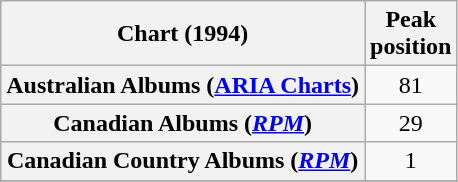<table class="wikitable sortable plainrowheaders" style="text-align:center">
<tr>
<th scope="col">Chart (1994)</th>
<th scope="col">Peak<br>position</th>
</tr>
<tr>
<th scope="row">Australian Albums (<a href='#'>ARIA Charts</a>)</th>
<td>81</td>
</tr>
<tr>
<th scope="row">Canadian Albums (<em><a href='#'>RPM</a></em>)</th>
<td>29</td>
</tr>
<tr>
<th scope="row">Canadian Country Albums (<em><a href='#'>RPM</a></em>)</th>
<td>1</td>
</tr>
<tr>
</tr>
<tr>
</tr>
</table>
